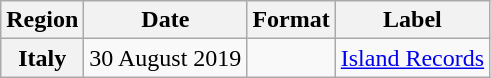<table class="wikitable plainrowheaders" style="text-align:center;">
<tr>
<th>Region</th>
<th>Date</th>
<th>Format</th>
<th>Label</th>
</tr>
<tr>
<th scope="row">Italy</th>
<td>30 August 2019</td>
<td></td>
<td><a href='#'>Island Records</a></td>
</tr>
</table>
